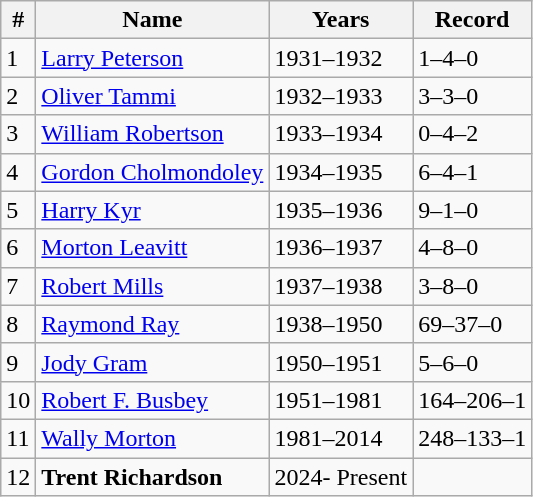<table class="wikitable">
<tr>
<th>#</th>
<th>Name</th>
<th>Years</th>
<th>Record</th>
</tr>
<tr>
<td>1</td>
<td><a href='#'>Larry Peterson</a></td>
<td>1931–1932</td>
<td>1–4–0</td>
</tr>
<tr>
<td>2</td>
<td><a href='#'>Oliver Tammi</a></td>
<td>1932–1933</td>
<td>3–3–0</td>
</tr>
<tr>
<td>3</td>
<td><a href='#'>William Robertson</a></td>
<td>1933–1934</td>
<td>0–4–2</td>
</tr>
<tr>
<td>4</td>
<td><a href='#'>Gordon Cholmondoley</a></td>
<td>1934–1935</td>
<td>6–4–1</td>
</tr>
<tr>
<td>5</td>
<td><a href='#'>Harry Kyr</a></td>
<td>1935–1936</td>
<td>9–1–0</td>
</tr>
<tr>
<td>6</td>
<td><a href='#'>Morton Leavitt</a></td>
<td>1936–1937</td>
<td>4–8–0</td>
</tr>
<tr>
<td>7</td>
<td><a href='#'>Robert Mills</a></td>
<td>1937–1938</td>
<td>3–8–0</td>
</tr>
<tr>
<td>8</td>
<td><a href='#'>Raymond Ray</a></td>
<td>1938–1950</td>
<td>69–37–0</td>
</tr>
<tr>
<td>9</td>
<td><a href='#'>Jody Gram</a></td>
<td>1950–1951</td>
<td>5–6–0</td>
</tr>
<tr>
<td>10</td>
<td><a href='#'>Robert F. Busbey</a></td>
<td>1951–1981</td>
<td>164–206–1</td>
</tr>
<tr>
<td>11</td>
<td><a href='#'>Wally Morton</a></td>
<td>1981–2014</td>
<td>248–133–1</td>
</tr>
<tr>
<td>12</td>
<td><strong>Trent Richardson</strong></td>
<td>2024- Present</td>
<td></td>
</tr>
</table>
